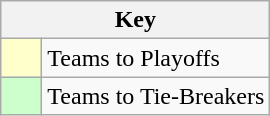<table class="wikitable" style="text-align: center;">
<tr>
<th colspan=2>Key</th>
</tr>
<tr>
<td style="background:#ffffcc; width:20px;"></td>
<td align=left>Teams to Playoffs</td>
</tr>
<tr>
<td style="background:#ccffcc; width:20px;"></td>
<td align=left>Teams to Tie-Breakers</td>
</tr>
</table>
